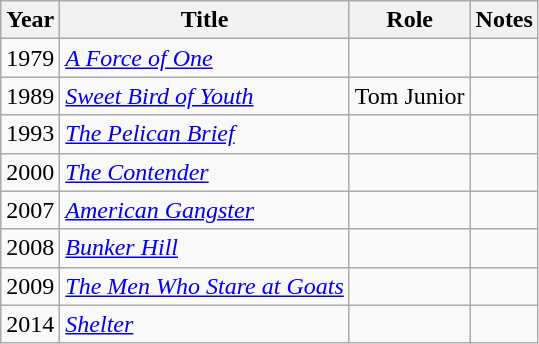<table class="wikitable plainrowheaders sortable">
<tr>
<th scope="col">Year</th>
<th scope="col">Title</th>
<th scope="col">Role</th>
<th class="unsortable">Notes</th>
</tr>
<tr>
<td>1979</td>
<td><em><a href='#'>A Force of One</a></em></td>
<td></td>
<td></td>
</tr>
<tr>
<td>1989</td>
<td><em><a href='#'>Sweet Bird of Youth</a></em></td>
<td>Tom Junior</td>
<td></td>
</tr>
<tr>
<td>1993</td>
<td><em><a href='#'>The Pelican Brief</a></em></td>
<td></td>
<td></td>
</tr>
<tr>
<td>2000</td>
<td><em><a href='#'>The Contender</a></em></td>
<td></td>
<td></td>
</tr>
<tr>
<td>2007</td>
<td><em><a href='#'>American Gangster</a></em></td>
<td></td>
<td></td>
</tr>
<tr>
<td>2008</td>
<td><em><a href='#'>Bunker Hill</a></em></td>
<td></td>
<td></td>
</tr>
<tr>
<td>2009</td>
<td><em><a href='#'>The Men Who Stare at Goats</a></em></td>
<td></td>
<td></td>
</tr>
<tr>
<td>2014</td>
<td><em><a href='#'>Shelter</a></em></td>
<td></td>
<td></td>
</tr>
</table>
